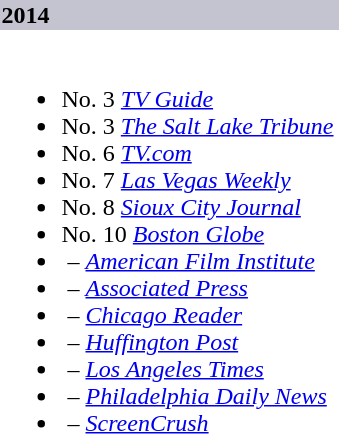<table class="collapsible collapsed">
<tr>
<th style="width:14em; background:#C4C3D0; text-align:left">2014</th>
</tr>
<tr>
<td colspan=><br><ul><li>No. 3 <em><a href='#'>TV Guide</a></em></li><li>No. 3 <em><a href='#'>The Salt Lake Tribune</a></em></li><li>No. 6 <em><a href='#'>TV.com</a></em></li><li>No. 7 <em><a href='#'>Las Vegas Weekly</a></em></li><li>No. 8 <em><a href='#'>Sioux City Journal</a></em></li><li>No. 10 <em><a href='#'>Boston Globe</a></em></li><li> – <em><a href='#'>American Film Institute</a></em></li><li> – <em><a href='#'>Associated Press</a></em></li><li> – <em><a href='#'>Chicago Reader</a></em></li><li> – <em><a href='#'>Huffington Post</a></em></li><li> – <em><a href='#'>Los Angeles Times</a></em></li><li> – <em><a href='#'>Philadelphia Daily News</a></em></li><li> – <em><a href='#'>ScreenCrush</a></em></li></ul></td>
</tr>
</table>
